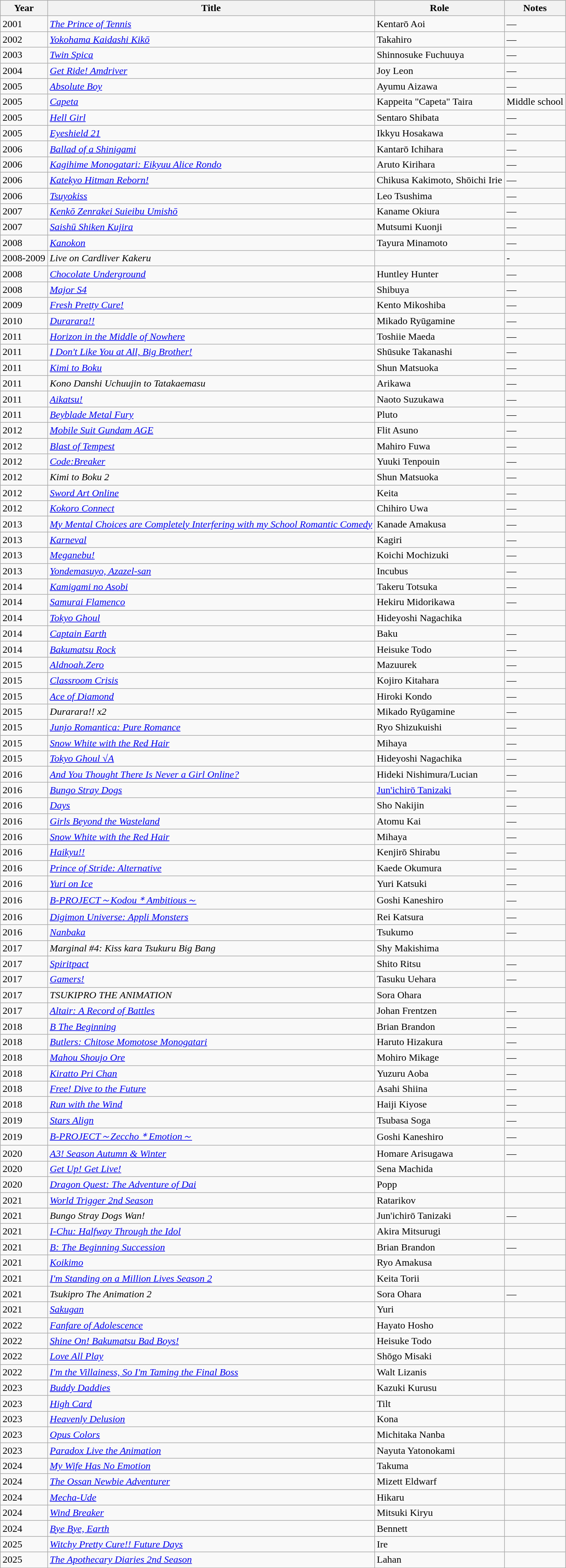<table class="wikitable sortable">
<tr>
<th>Year</th>
<th>Title</th>
<th>Role</th>
<th class="unsortable">Notes</th>
</tr>
<tr>
<td>2001</td>
<td><em><a href='#'>The Prince of Tennis</a></em></td>
<td>Kentarō Aoi</td>
<td>—</td>
</tr>
<tr>
<td>2002</td>
<td><em><a href='#'>Yokohama Kaidashi Kikō</a></em></td>
<td>Takahiro</td>
<td>—</td>
</tr>
<tr>
<td>2003</td>
<td><em><a href='#'>Twin Spica</a></em></td>
<td>Shinnosuke Fuchuuya</td>
<td>—</td>
</tr>
<tr>
<td>2004</td>
<td><em><a href='#'>Get Ride! Amdriver</a></em></td>
<td>Joy Leon</td>
<td>—</td>
</tr>
<tr>
<td>2005</td>
<td><em><a href='#'>Absolute Boy</a></em></td>
<td>Ayumu Aizawa</td>
<td>—</td>
</tr>
<tr>
<td>2005</td>
<td><em><a href='#'>Capeta</a></em></td>
<td>Kappeita "Capeta" Taira</td>
<td>Middle school</td>
</tr>
<tr>
<td>2005</td>
<td><em><a href='#'>Hell Girl</a></em></td>
<td>Sentaro Shibata</td>
<td>—</td>
</tr>
<tr>
<td>2005</td>
<td><em><a href='#'>Eyeshield 21</a></em></td>
<td>Ikkyu Hosakawa</td>
<td>—</td>
</tr>
<tr>
<td>2006</td>
<td><em><a href='#'>Ballad of a Shinigami</a></em></td>
<td>Kantarō Ichihara</td>
<td>—</td>
</tr>
<tr>
<td>2006</td>
<td><em><a href='#'>Kagihime Monogatari: Eikyuu Alice Rondo</a></em></td>
<td>Aruto Kirihara</td>
<td>—</td>
</tr>
<tr>
<td>2006</td>
<td><em><a href='#'>Katekyo Hitman Reborn!</a></em></td>
<td>Chikusa Kakimoto, Shōichi Irie</td>
<td>—</td>
</tr>
<tr>
<td>2006</td>
<td><em><a href='#'>Tsuyokiss</a></em></td>
<td>Leo Tsushima</td>
<td>—</td>
</tr>
<tr>
<td>2007</td>
<td><em><a href='#'>Kenkō Zenrakei Suieibu Umishō</a></em></td>
<td>Kaname Okiura</td>
<td>—</td>
</tr>
<tr>
<td>2007</td>
<td><em><a href='#'>Saishū Shiken Kujira</a></em></td>
<td>Mutsumi Kuonji</td>
<td>—</td>
</tr>
<tr>
<td>2008</td>
<td><em><a href='#'>Kanokon</a></em></td>
<td>Tayura Minamoto</td>
<td>—</td>
</tr>
<tr>
<td>2008-2009</td>
<td><em>Live on Cardliver Kakeru</em></td>
<td></td>
<td>-</td>
</tr>
<tr>
<td>2008</td>
<td><em><a href='#'>Chocolate Underground</a></em></td>
<td>Huntley Hunter</td>
<td>—</td>
</tr>
<tr>
<td>2008</td>
<td><em><a href='#'>Major S4</a></em></td>
<td>Shibuya</td>
<td>—</td>
</tr>
<tr>
<td>2009</td>
<td><em><a href='#'>Fresh Pretty Cure!</a></em></td>
<td>Kento Mikoshiba</td>
<td>—</td>
</tr>
<tr>
<td>2010</td>
<td><em><a href='#'>Durarara!!</a></em></td>
<td>Mikado Ryūgamine</td>
<td>—</td>
</tr>
<tr>
<td>2011</td>
<td><em><a href='#'>Horizon in the Middle of Nowhere</a></em></td>
<td>Toshiie Maeda</td>
<td>—</td>
</tr>
<tr>
<td>2011</td>
<td><em><a href='#'>I Don't Like You at All, Big Brother!</a></em></td>
<td>Shūsuke Takanashi</td>
<td>—</td>
</tr>
<tr>
<td>2011</td>
<td><em><a href='#'>Kimi to Boku</a></em></td>
<td>Shun Matsuoka</td>
<td>—</td>
</tr>
<tr>
<td>2011</td>
<td><em>Kono Danshi Uchuujin to Tatakaemasu</em></td>
<td>Arikawa</td>
<td>—</td>
</tr>
<tr>
<td>2011</td>
<td><em><a href='#'>Aikatsu!</a></em></td>
<td>Naoto Suzukawa</td>
<td>—</td>
</tr>
<tr>
<td>2011</td>
<td><em><a href='#'>Beyblade Metal Fury</a></em></td>
<td>Pluto</td>
<td>—</td>
</tr>
<tr>
<td>2012</td>
<td><em><a href='#'>Mobile Suit Gundam AGE</a></em></td>
<td>Flit Asuno</td>
<td>—</td>
</tr>
<tr>
<td>2012</td>
<td><em><a href='#'>Blast of Tempest</a></em></td>
<td>Mahiro Fuwa</td>
<td>—</td>
</tr>
<tr>
<td>2012</td>
<td><em><a href='#'>Code:Breaker</a></em></td>
<td>Yuuki Tenpouin</td>
<td>—</td>
</tr>
<tr>
<td>2012</td>
<td><em>Kimi to Boku 2</em></td>
<td>Shun Matsuoka</td>
<td>—</td>
</tr>
<tr>
<td>2012</td>
<td><em><a href='#'>Sword Art Online</a></em></td>
<td>Keita</td>
<td>—</td>
</tr>
<tr>
<td>2012</td>
<td><em><a href='#'>Kokoro Connect</a></em></td>
<td>Chihiro Uwa</td>
<td>—</td>
</tr>
<tr>
<td>2013</td>
<td><em><a href='#'>My Mental Choices are Completely Interfering with my School Romantic Comedy</a></em></td>
<td>Kanade Amakusa</td>
<td>—</td>
</tr>
<tr>
<td>2013</td>
<td><em><a href='#'>Karneval</a></em></td>
<td>Kagiri</td>
<td>—</td>
</tr>
<tr>
<td>2013</td>
<td><em><a href='#'>Meganebu!</a></em></td>
<td>Koichi Mochizuki</td>
<td>—</td>
</tr>
<tr>
<td>2013</td>
<td><em><a href='#'>Yondemasuyo, Azazel-san</a></em></td>
<td>Incubus</td>
<td>—</td>
</tr>
<tr>
<td>2014</td>
<td><em><a href='#'>Kamigami no Asobi</a></em></td>
<td>Takeru Totsuka</td>
<td>—</td>
</tr>
<tr>
<td>2014</td>
<td><em><a href='#'>Samurai Flamenco</a></em></td>
<td>Hekiru Midorikawa</td>
<td>—</td>
</tr>
<tr>
<td>2014</td>
<td><em><a href='#'>Tokyo Ghoul</a></em></td>
<td>Hideyoshi Nagachika</td>
<td></td>
</tr>
<tr>
<td>2014</td>
<td><em><a href='#'>Captain Earth</a></em></td>
<td>Baku</td>
<td>—</td>
</tr>
<tr>
<td>2014</td>
<td><em><a href='#'>Bakumatsu Rock</a></em></td>
<td>Heisuke Todo</td>
<td>—</td>
</tr>
<tr>
<td>2015</td>
<td><em><a href='#'>Aldnoah.Zero</a></em></td>
<td>Mazuurek</td>
<td>—</td>
</tr>
<tr>
<td>2015</td>
<td><em><a href='#'>Classroom Crisis</a></em></td>
<td>Kojiro Kitahara</td>
<td>—</td>
</tr>
<tr>
<td>2015</td>
<td><em><a href='#'>Ace of Diamond</a></em></td>
<td>Hiroki Kondo</td>
<td>—</td>
</tr>
<tr>
<td>2015</td>
<td><em>Durarara!! x2</em></td>
<td>Mikado Ryūgamine</td>
<td>—</td>
</tr>
<tr>
<td>2015</td>
<td><em><a href='#'>Junjo Romantica: Pure Romance</a></em></td>
<td>Ryo Shizukuishi</td>
<td>—</td>
</tr>
<tr>
<td>2015</td>
<td><em><a href='#'>Snow White with the Red Hair</a></em></td>
<td>Mihaya</td>
<td>—</td>
</tr>
<tr>
<td>2015</td>
<td><em><a href='#'>Tokyo Ghoul √A</a></em></td>
<td>Hideyoshi Nagachika</td>
<td>—</td>
</tr>
<tr>
<td>2016</td>
<td><em><a href='#'>And You Thought There Is Never a Girl Online?</a></em></td>
<td>Hideki Nishimura/Lucian</td>
<td>—</td>
</tr>
<tr>
<td>2016</td>
<td><em><a href='#'>Bungo Stray Dogs</a></em></td>
<td><a href='#'>Jun'ichirō Tanizaki</a></td>
<td>—</td>
</tr>
<tr>
<td>2016</td>
<td><em><a href='#'>Days</a></em></td>
<td>Sho Nakijin</td>
<td>—</td>
</tr>
<tr>
<td>2016</td>
<td><em><a href='#'>Girls Beyond the Wasteland</a></em></td>
<td>Atomu Kai</td>
<td>—</td>
</tr>
<tr>
<td>2016</td>
<td><em><a href='#'>Snow White with the Red Hair</a></em></td>
<td>Mihaya</td>
<td>—</td>
</tr>
<tr>
<td>2016</td>
<td><em><a href='#'>Haikyu!!</a></em></td>
<td>Kenjirō Shirabu</td>
<td>—</td>
</tr>
<tr>
<td>2016</td>
<td><em><a href='#'>Prince of Stride: Alternative</a></em></td>
<td>Kaede Okumura</td>
<td>—</td>
</tr>
<tr>
<td>2016</td>
<td><em><a href='#'>Yuri on Ice</a></em></td>
<td>Yuri Katsuki</td>
<td>—</td>
</tr>
<tr>
<td>2016</td>
<td><em><a href='#'>B-PROJECT～Kodou＊Ambitious～</a></em></td>
<td>Goshi Kaneshiro</td>
<td>—</td>
</tr>
<tr>
<td>2016</td>
<td><em><a href='#'>Digimon Universe: Appli Monsters</a></em></td>
<td>Rei Katsura</td>
<td>—</td>
</tr>
<tr>
<td>2016</td>
<td><em><a href='#'>Nanbaka</a></em></td>
<td>Tsukumo</td>
<td>—</td>
</tr>
<tr>
<td>2017</td>
<td><em>Marginal #4: Kiss kara Tsukuru Big Bang</em></td>
<td>Shy Makishima</td>
<td></td>
</tr>
<tr>
<td>2017</td>
<td><em><a href='#'>Spiritpact</a></em></td>
<td>Shito Ritsu</td>
<td>—</td>
</tr>
<tr>
<td>2017</td>
<td><em><a href='#'>Gamers!</a></em></td>
<td>Tasuku Uehara</td>
<td>—</td>
</tr>
<tr>
<td>2017</td>
<td><em>TSUKIPRO THE ANIMATION</em></td>
<td>Sora Ohara</td>
<td></td>
</tr>
<tr>
<td>2017</td>
<td><em><a href='#'>Altair: A Record of Battles</a></em></td>
<td>Johan Frentzen</td>
<td>—</td>
</tr>
<tr>
<td>2018</td>
<td><em><a href='#'>B The Beginning</a></em></td>
<td>Brian Brandon</td>
<td>—</td>
</tr>
<tr>
<td>2018</td>
<td><em><a href='#'>Butlers: Chitose Momotose Monogatari</a></em></td>
<td>Haruto Hizakura</td>
<td>—</td>
</tr>
<tr>
<td>2018</td>
<td><em><a href='#'>Mahou Shoujo Ore</a></em></td>
<td>Mohiro Mikage</td>
<td>—</td>
</tr>
<tr>
<td>2018</td>
<td><em><a href='#'>Kiratto Pri Chan</a></em></td>
<td>Yuzuru Aoba</td>
<td>—</td>
</tr>
<tr>
<td>2018</td>
<td><em><a href='#'>Free! Dive to the Future</a></em></td>
<td>Asahi Shiina</td>
<td>—</td>
</tr>
<tr>
<td>2018</td>
<td><em><a href='#'>Run with the Wind</a></em></td>
<td>Haiji Kiyose</td>
<td>—</td>
</tr>
<tr>
<td>2019</td>
<td><em><a href='#'>Stars Align</a></em></td>
<td>Tsubasa Soga</td>
<td>—</td>
</tr>
<tr>
<td>2019</td>
<td><em><a href='#'>B-PROJECT～Zeccho＊Emotion～</a></em></td>
<td>Goshi Kaneshiro</td>
<td>—</td>
</tr>
<tr>
<td>2020</td>
<td><em><a href='#'>A3! Season Autumn & Winter</a></em></td>
<td>Homare Arisugawa</td>
<td>—</td>
</tr>
<tr>
<td>2020</td>
<td><em><a href='#'>Get Up! Get Live!</a></em></td>
<td>Sena Machida</td>
<td></td>
</tr>
<tr>
<td>2020</td>
<td><em><a href='#'>Dragon Quest: The Adventure of Dai</a></em></td>
<td>Popp</td>
<td></td>
</tr>
<tr>
<td>2021</td>
<td><em><a href='#'>World Trigger 2nd Season</a></em></td>
<td>Ratarikov</td>
<td></td>
</tr>
<tr>
<td>2021</td>
<td><em>Bungo Stray Dogs Wan!</em></td>
<td>Jun'ichirō Tanizaki</td>
<td>—</td>
</tr>
<tr>
<td>2021</td>
<td><em><a href='#'>I-Chu: Halfway Through the Idol</a></em></td>
<td>Akira Mitsurugi</td>
<td></td>
</tr>
<tr>
<td>2021</td>
<td><em><a href='#'>B: The Beginning Succession</a></em></td>
<td>Brian Brandon</td>
<td>—</td>
</tr>
<tr>
<td>2021</td>
<td><em><a href='#'>Koikimo</a></em></td>
<td>Ryo Amakusa</td>
<td></td>
</tr>
<tr>
<td>2021</td>
<td><em><a href='#'>I'm Standing on a Million Lives Season 2</a></em></td>
<td>Keita Torii</td>
<td></td>
</tr>
<tr>
<td>2021</td>
<td><em>Tsukipro The Animation 2</em></td>
<td>Sora Ohara</td>
<td>—</td>
</tr>
<tr>
<td>2021</td>
<td><em><a href='#'>Sakugan</a></em></td>
<td>Yuri</td>
<td></td>
</tr>
<tr>
<td>2022</td>
<td><em><a href='#'>Fanfare of Adolescence</a></em></td>
<td>Hayato Hosho</td>
<td></td>
</tr>
<tr>
<td>2022</td>
<td><em><a href='#'>Shine On! Bakumatsu Bad Boys!</a></em></td>
<td>Heisuke Todo</td>
<td></td>
</tr>
<tr>
<td>2022</td>
<td><em><a href='#'>Love All Play</a></em></td>
<td>Shōgo Misaki</td>
<td></td>
</tr>
<tr>
<td>2022</td>
<td><em><a href='#'>I'm the Villainess, So I'm Taming the Final Boss</a></em></td>
<td>Walt Lizanis</td>
<td></td>
</tr>
<tr>
<td>2023</td>
<td><em><a href='#'>Buddy Daddies</a></em></td>
<td>Kazuki Kurusu</td>
<td></td>
</tr>
<tr>
<td>2023</td>
<td><em><a href='#'>High Card</a></em></td>
<td>Tilt</td>
<td></td>
</tr>
<tr>
<td>2023</td>
<td><em><a href='#'>Heavenly Delusion</a></em></td>
<td>Kona</td>
<td></td>
</tr>
<tr>
<td>2023</td>
<td><em><a href='#'>Opus Colors</a></em></td>
<td>Michitaka Nanba</td>
<td></td>
</tr>
<tr>
<td>2023</td>
<td><em><a href='#'>Paradox Live the Animation</a></em></td>
<td>Nayuta Yatonokami</td>
<td></td>
</tr>
<tr>
<td>2024</td>
<td><em><a href='#'>My Wife Has No Emotion</a></em></td>
<td>Takuma</td>
<td></td>
</tr>
<tr>
<td>2024</td>
<td><em><a href='#'>The Ossan Newbie Adventurer</a></em></td>
<td>Mizett Eldwarf</td>
<td></td>
</tr>
<tr>
<td>2024</td>
<td><em><a href='#'>Mecha-Ude</a></em></td>
<td>Hikaru</td>
<td></td>
</tr>
<tr>
<td>2024</td>
<td><em><a href='#'>Wind Breaker</a></em></td>
<td>Mitsuki Kiryu</td>
<td></td>
</tr>
<tr>
<td>2024</td>
<td><em><a href='#'>Bye Bye, Earth</a></em></td>
<td>Bennett</td>
<td></td>
</tr>
<tr>
<td>2025</td>
<td><em><a href='#'>Witchy Pretty Cure!! Future Days</a></em></td>
<td>Ire</td>
<td></td>
</tr>
<tr>
<td>2025</td>
<td><em><a href='#'>The Apothecary Diaries 2nd Season</a></em></td>
<td>Lahan</td>
<td></td>
</tr>
<tr>
</tr>
</table>
